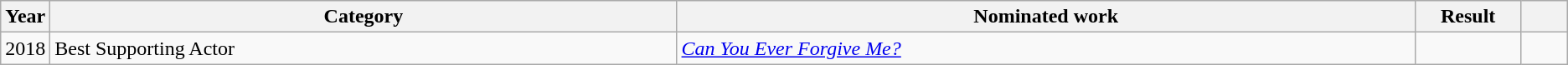<table class=wikitable>
<tr>
<th scope="col" style="width:1em;">Year</th>
<th scope="col" style="width:33em;">Category</th>
<th scope="col" style="width:39em;">Nominated work</th>
<th scope="col" style="width:5em;">Result</th>
<th scope="col" style="width:2em;"></th>
</tr>
<tr>
<td>2018</td>
<td>Best Supporting Actor</td>
<td><em><a href='#'>Can You Ever Forgive Me?</a></em></td>
<td></td>
<td style="text-align:center;"></td>
</tr>
</table>
